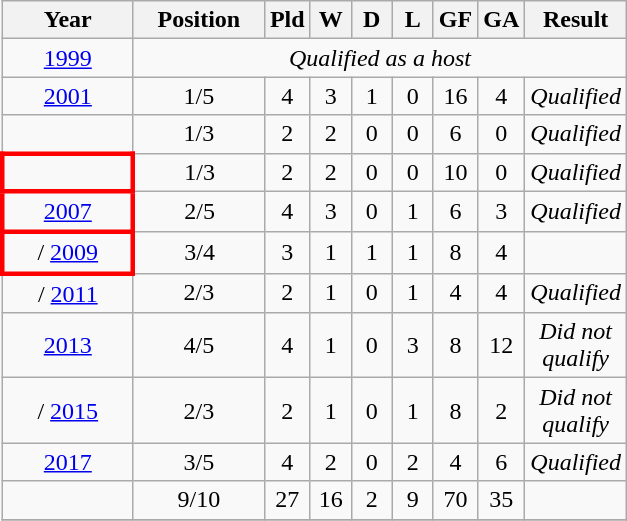<table class="wikitable" style="text-align: center">
<tr>
<th width=80>Year</th>
<th width=80>Position</th>
<th width=20>Pld</th>
<th width=20>W</th>
<th width=20>D</th>
<th width=20>L</th>
<th width=20>GF</th>
<th width=20>GA</th>
<th width=20>Result</th>
</tr>
<tr>
<td><a href='#'>1999</a></td>
<td colspan="8"><em>Qualified as a host</em></td>
</tr>
<tr>
<td> <a href='#'>2001</a></td>
<td>1/5</td>
<td>4</td>
<td>3</td>
<td>1</td>
<td>0</td>
<td>16</td>
<td>4</td>
<td><em>Qualified</em></td>
</tr>
<tr>
<td></td>
<td>1/3</td>
<td>2</td>
<td>2</td>
<td>0</td>
<td>0</td>
<td>6</td>
<td>0</td>
<td><em>Qualified</em></td>
</tr>
<tr>
<td style="border: 3px solid red"></td>
<td>1/3</td>
<td>2</td>
<td>2</td>
<td>0</td>
<td>0</td>
<td>10</td>
<td>0</td>
<td><em>Qualified</em></td>
</tr>
<tr>
<td style="border: 3px solid red"> <a href='#'>2007</a></td>
<td>2/5</td>
<td>4</td>
<td>3</td>
<td>0</td>
<td>1</td>
<td>6</td>
<td>3</td>
<td><em>Qualified</em></td>
</tr>
<tr>
<td style="border: 3px solid red">/ <a href='#'>2009</a></td>
<td>3/4</td>
<td>3</td>
<td>1</td>
<td>1</td>
<td>1</td>
<td>8</td>
<td>4</td>
<td></td>
</tr>
<tr>
<td>/ <a href='#'>2011</a></td>
<td>2/3</td>
<td>2</td>
<td>1</td>
<td>0</td>
<td>1</td>
<td>4</td>
<td>4</td>
<td><em>Qualified</em></td>
</tr>
<tr>
<td> <a href='#'>2013</a></td>
<td>4/5</td>
<td>4</td>
<td>1</td>
<td>0</td>
<td>3</td>
<td>8</td>
<td>12</td>
<td><em>Did not qualify</em></td>
</tr>
<tr>
<td>/ <a href='#'>2015</a></td>
<td>2/3</td>
<td>2</td>
<td>1</td>
<td>0</td>
<td>1</td>
<td>8</td>
<td>2</td>
<td><em>Did not qualify</em></td>
</tr>
<tr>
<td> <a href='#'>2017</a></td>
<td>3/5</td>
<td>4</td>
<td>2</td>
<td>0</td>
<td>2</td>
<td>4</td>
<td>6</td>
<td><em>Qualified</em></td>
</tr>
<tr>
<td></td>
<td>9/10</td>
<td>27</td>
<td>16</td>
<td>2</td>
<td>9</td>
<td>70</td>
<td>35</td>
<td></td>
</tr>
<tr>
</tr>
</table>
